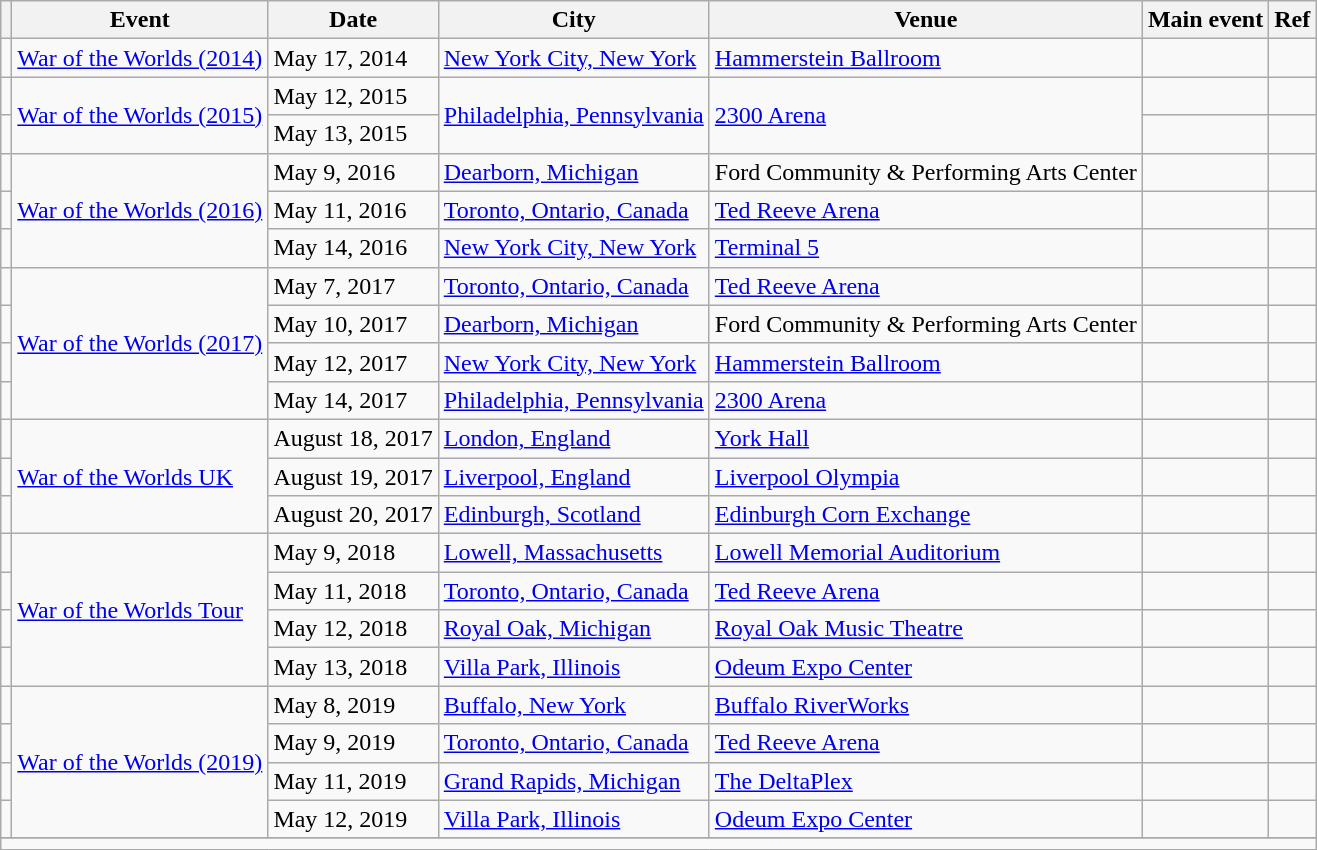<table class="wikitable plainrowheaders sortable">
<tr>
<th></th>
<th>Event</th>
<th>Date</th>
<th>City</th>
<th>Venue</th>
<th>Main event</th>
<th>Ref</th>
</tr>
<tr>
<td></td>
<td><a href='#'>War of the Worlds (2014)</a></td>
<td>May 17, 2014</td>
<td><a href='#'>New York City, New York</a></td>
<td><a href='#'>Hammerstein Ballroom</a></td>
<td></td>
<td></td>
</tr>
<tr>
<td></td>
<td rowspan=2><a href='#'>War of the Worlds (2015)</a></td>
<td>May 12, 2015</td>
<td rowspan=2><a href='#'>Philadelphia, Pennsylvania</a></td>
<td rowspan=2><a href='#'>2300 Arena</a></td>
<td></td>
<td></td>
</tr>
<tr>
<td></td>
<td>May 13, 2015</td>
<td></td>
<td></td>
</tr>
<tr>
<td></td>
<td rowspan=3><a href='#'>War of the Worlds (2016)</a></td>
<td>May 9, 2016</td>
<td><a href='#'>Dearborn, Michigan</a></td>
<td>Ford Community & Performing Arts Center</td>
<td></td>
<td></td>
</tr>
<tr>
<td></td>
<td>May 11, 2016</td>
<td><a href='#'>Toronto, Ontario, Canada</a></td>
<td><a href='#'>Ted Reeve Arena</a></td>
<td></td>
<td></td>
</tr>
<tr>
<td></td>
<td>May 14, 2016</td>
<td><a href='#'>New York City, New York</a></td>
<td><a href='#'>Terminal 5</a></td>
<td></td>
<td></td>
</tr>
<tr>
<td></td>
<td rowspan=4><a href='#'>War of the Worlds (2017)</a></td>
<td>May 7, 2017</td>
<td><a href='#'>Toronto, Ontario, Canada</a></td>
<td><a href='#'>Ted Reeve Arena</a></td>
<td></td>
<td></td>
</tr>
<tr>
<td></td>
<td>May 10, 2017</td>
<td><a href='#'>Dearborn, Michigan</a></td>
<td>Ford Community & Performing Arts Center</td>
<td></td>
<td></td>
</tr>
<tr>
<td></td>
<td>May 12, 2017</td>
<td><a href='#'>New York City, New York</a></td>
<td><a href='#'>Hammerstein Ballroom</a></td>
<td></td>
<td></td>
</tr>
<tr>
<td></td>
<td>May 14, 2017</td>
<td><a href='#'>Philadelphia, Pennsylvania</a></td>
<td><a href='#'>2300 Arena</a></td>
<td></td>
<td></td>
</tr>
<tr>
<td></td>
<td rowspan=3><a href='#'>War of the Worlds UK</a></td>
<td>August 18, 2017</td>
<td><a href='#'>London, England</a></td>
<td><a href='#'>York Hall</a></td>
<td></td>
<td></td>
</tr>
<tr>
<td></td>
<td>August 19, 2017</td>
<td><a href='#'>Liverpool, England</a></td>
<td><a href='#'>Liverpool Olympia</a></td>
<td></td>
<td></td>
</tr>
<tr>
<td></td>
<td>August 20, 2017</td>
<td><a href='#'>Edinburgh, Scotland</a></td>
<td><a href='#'>Edinburgh Corn Exchange</a></td>
<td></td>
<td></td>
</tr>
<tr>
<td></td>
<td rowspan=4><a href='#'>War of the Worlds Tour</a></td>
<td>May 9, 2018</td>
<td><a href='#'>Lowell, Massachusetts</a></td>
<td><a href='#'>Lowell Memorial Auditorium</a></td>
<td></td>
<td></td>
</tr>
<tr>
<td></td>
<td>May 11, 2018</td>
<td><a href='#'>Toronto, Ontario, Canada</a></td>
<td><a href='#'>Ted Reeve Arena</a></td>
<td></td>
<td></td>
</tr>
<tr>
<td></td>
<td>May 12, 2018</td>
<td><a href='#'>Royal Oak, Michigan</a></td>
<td><a href='#'>Royal Oak Music Theatre</a></td>
<td></td>
<td></td>
</tr>
<tr>
<td></td>
<td>May 13, 2018</td>
<td><a href='#'>Villa Park, Illinois</a></td>
<td><a href='#'>Odeum Expo Center</a></td>
<td></td>
<td></td>
</tr>
<tr>
<td></td>
<td rowspan=4><a href='#'>War of the Worlds (2019)</a></td>
<td>May 8, 2019</td>
<td><a href='#'>Buffalo, New York</a></td>
<td><a href='#'>Buffalo RiverWorks</a></td>
<td></td>
<td></td>
</tr>
<tr>
<td></td>
<td>May 9, 2019</td>
<td><a href='#'>Toronto, Ontario, Canada</a></td>
<td><a href='#'>Ted Reeve Arena</a></td>
<td></td>
<td></td>
</tr>
<tr>
<td></td>
<td>May 11, 2019</td>
<td><a href='#'>Grand Rapids, Michigan</a></td>
<td><a href='#'>The DeltaPlex</a></td>
<td></td>
<td></td>
</tr>
<tr>
<td></td>
<td>May 12, 2019</td>
<td><a href='#'>Villa Park, Illinois</a></td>
<td><a href='#'>Odeum Expo Center</a></td>
<td></td>
<td></td>
</tr>
<tr>
</tr>
<tr>
<td colspan="7"></td>
</tr>
</table>
